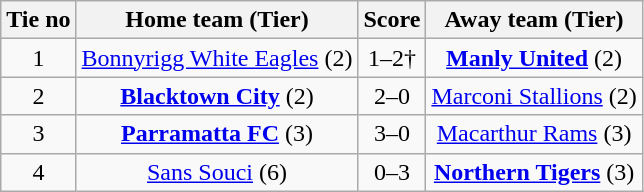<table class="wikitable" style="text-align:center">
<tr>
<th>Tie no</th>
<th>Home team (Tier)</th>
<th>Score</th>
<th>Away team (Tier)</th>
</tr>
<tr>
<td>1</td>
<td><a href='#'>Bonnyrigg White Eagles</a> (2)</td>
<td>1–2†</td>
<td><strong><a href='#'>Manly United</a></strong> (2)</td>
</tr>
<tr>
<td>2</td>
<td><strong><a href='#'>Blacktown City</a></strong> (2)</td>
<td>2–0</td>
<td><a href='#'>Marconi Stallions</a> (2)</td>
</tr>
<tr>
<td>3</td>
<td><strong><a href='#'>Parramatta FC</a></strong> (3)</td>
<td>3–0</td>
<td><a href='#'>Macarthur Rams</a> (3)</td>
</tr>
<tr>
<td>4</td>
<td><a href='#'>Sans Souci</a> (6)</td>
<td>0–3</td>
<td><strong><a href='#'>Northern Tigers</a></strong> (3)</td>
</tr>
</table>
